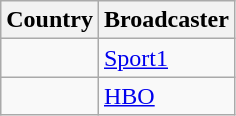<table class="wikitable">
<tr>
<th align=center>Country</th>
<th align=center>Broadcaster</th>
</tr>
<tr>
<td></td>
<td><a href='#'>Sport1</a></td>
</tr>
<tr>
<td></td>
<td><a href='#'>HBO</a></td>
</tr>
</table>
